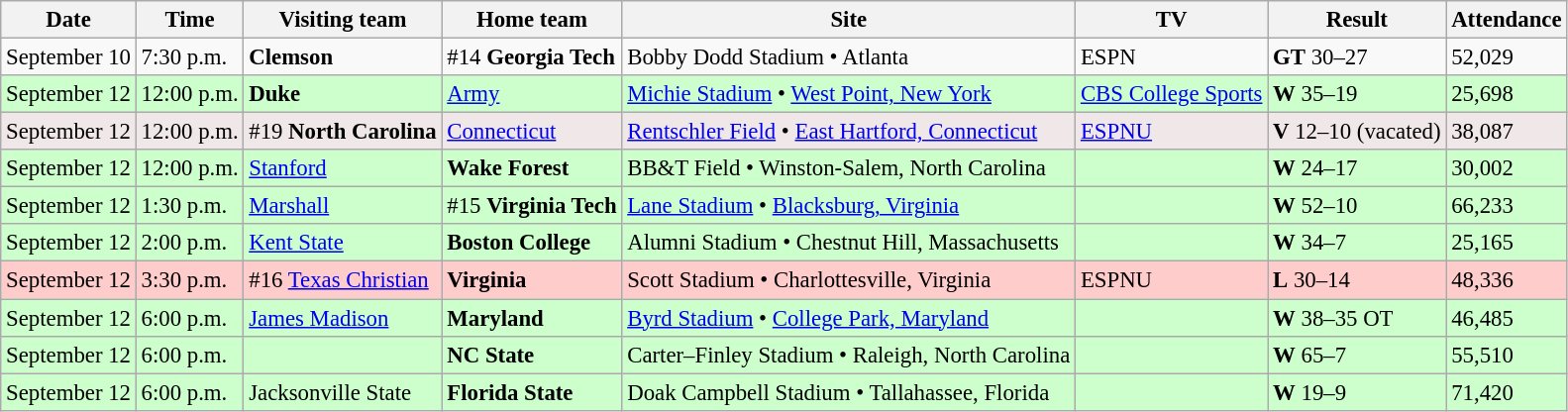<table class="wikitable" style="font-size:95%;">
<tr>
<th>Date</th>
<th>Time</th>
<th>Visiting team</th>
<th>Home team</th>
<th>Site</th>
<th>TV</th>
<th>Result</th>
<th>Attendance</th>
</tr>
<tr bgcolor=>
<td>September 10</td>
<td>7:30 p.m.</td>
<td><strong>Clemson</strong></td>
<td>#14 <strong>Georgia Tech</strong></td>
<td>Bobby Dodd Stadium • Atlanta</td>
<td>ESPN</td>
<td><strong>GT</strong> 30–27</td>
<td>52,029</td>
</tr>
<tr bgcolor=ccffcc>
<td>September 12</td>
<td>12:00 p.m.</td>
<td><strong>Duke</strong></td>
<td><a href='#'>Army</a></td>
<td><a href='#'>Michie Stadium</a> • <a href='#'>West Point, New York</a></td>
<td><a href='#'>CBS College Sports</a></td>
<td><strong>W</strong> 35–19</td>
<td>25,698</td>
</tr>
<tr bgcolor=#f0e8e8>
<td>September 12</td>
<td>12:00 p.m.</td>
<td>#19 <strong>North Carolina</strong></td>
<td><a href='#'>Connecticut</a></td>
<td><a href='#'>Rentschler Field</a> • <a href='#'>East Hartford, Connecticut</a></td>
<td><a href='#'>ESPNU</a></td>
<td><strong>V</strong> 12–10 (vacated)</td>
<td>38,087</td>
</tr>
<tr bgcolor=#ccffcc>
<td>September 12</td>
<td>12:00 p.m.</td>
<td><a href='#'>Stanford</a></td>
<td><strong>Wake Forest</strong></td>
<td>BB&T Field • Winston-Salem, North Carolina</td>
<td></td>
<td><strong>W</strong> 24–17</td>
<td>30,002</td>
</tr>
<tr bgcolor=ccffcc>
<td>September 12</td>
<td>1:30 p.m.</td>
<td><a href='#'>Marshall</a></td>
<td>#15 <strong>Virginia Tech</strong></td>
<td><a href='#'>Lane Stadium</a> • <a href='#'>Blacksburg, Virginia</a></td>
<td></td>
<td><strong>W</strong> 52–10</td>
<td>66,233</td>
</tr>
<tr bgcolor=#ccffcc>
<td>September 12</td>
<td>2:00 p.m.</td>
<td><a href='#'>Kent State</a></td>
<td><strong>Boston College</strong></td>
<td>Alumni Stadium • Chestnut Hill, Massachusetts</td>
<td></td>
<td><strong>W</strong> 34–7</td>
<td>25,165</td>
</tr>
<tr bgcolor=ffcccc>
<td>September 12</td>
<td>3:30 p.m.</td>
<td>#16 <a href='#'>Texas Christian</a></td>
<td><strong>Virginia</strong></td>
<td>Scott Stadium • Charlottesville, Virginia</td>
<td>ESPNU</td>
<td><strong>L</strong> 30–14</td>
<td>48,336</td>
</tr>
<tr bgcolor=#ccffcc>
<td>September 12</td>
<td>6:00 p.m.</td>
<td><a href='#'>James Madison</a></td>
<td><strong>Maryland</strong></td>
<td><a href='#'>Byrd Stadium</a> • <a href='#'>College Park, Maryland</a></td>
<td></td>
<td><strong>W</strong> 38–35 OT</td>
<td>46,485</td>
</tr>
<tr bgcolor=#ccffcc>
<td>September 12</td>
<td>6:00 p.m.</td>
<td></td>
<td><strong>NC State</strong></td>
<td>Carter–Finley Stadium • Raleigh, North Carolina</td>
<td></td>
<td><strong>W</strong> 65–7</td>
<td>55,510</td>
</tr>
<tr bgcolor=#ccffcc>
<td>September 12</td>
<td>6:00 p.m.</td>
<td>Jacksonville State</td>
<td><strong>Florida State</strong></td>
<td>Doak Campbell Stadium • Tallahassee, Florida</td>
<td></td>
<td><strong>W</strong> 19–9</td>
<td>71,420</td>
</tr>
</table>
